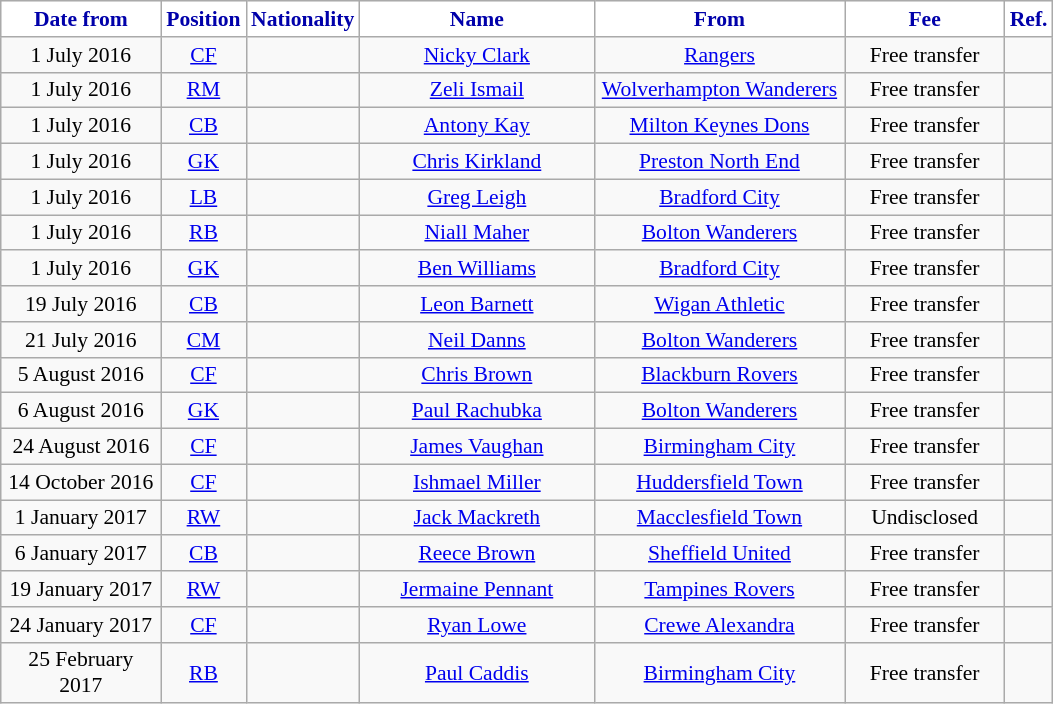<table class="wikitable"  style="text-align:center; font-size:90%; ">
<tr>
<th style="background:#FFFFFF; color:#0000AA; width:100px;">Date from</th>
<th style="background:#FFFFFF; color:#0000AA; width:50px;">Position</th>
<th style="background:#FFFFFF; color:#0000AA; width:50px;">Nationality</th>
<th style="background:#FFFFFF; color:#0000AA; width:150px;">Name</th>
<th style="background:#FFFFFF; color:#0000AA; width:160px;">From</th>
<th style="background:#FFFFFF; color:#0000AA; width:100px;">Fee</th>
<th style="background:#FFFFFF; color:#0000AA; width:25px;">Ref.</th>
</tr>
<tr>
<td>1 July 2016</td>
<td><a href='#'>CF</a></td>
<td></td>
<td><a href='#'>Nicky Clark</a></td>
<td><a href='#'>Rangers</a></td>
<td>Free transfer</td>
<td></td>
</tr>
<tr>
<td>1 July 2016</td>
<td><a href='#'>RM</a></td>
<td></td>
<td><a href='#'>Zeli Ismail</a></td>
<td><a href='#'>Wolverhampton Wanderers</a></td>
<td>Free transfer</td>
<td></td>
</tr>
<tr>
<td>1 July 2016</td>
<td><a href='#'>CB</a></td>
<td></td>
<td><a href='#'>Antony Kay</a></td>
<td><a href='#'>Milton Keynes Dons</a></td>
<td>Free transfer</td>
<td></td>
</tr>
<tr>
<td>1 July 2016</td>
<td><a href='#'>GK</a></td>
<td></td>
<td><a href='#'>Chris Kirkland</a></td>
<td><a href='#'>Preston North End</a></td>
<td>Free transfer</td>
<td></td>
</tr>
<tr>
<td>1 July 2016</td>
<td><a href='#'>LB</a></td>
<td></td>
<td><a href='#'>Greg Leigh</a></td>
<td><a href='#'>Bradford City</a></td>
<td>Free transfer</td>
<td></td>
</tr>
<tr>
<td>1 July 2016</td>
<td><a href='#'>RB</a></td>
<td></td>
<td><a href='#'>Niall Maher</a></td>
<td><a href='#'>Bolton Wanderers</a></td>
<td>Free transfer</td>
<td></td>
</tr>
<tr>
<td>1 July 2016</td>
<td><a href='#'>GK</a></td>
<td></td>
<td><a href='#'>Ben Williams</a></td>
<td><a href='#'>Bradford City</a></td>
<td>Free transfer</td>
<td></td>
</tr>
<tr>
<td>19 July 2016</td>
<td><a href='#'>CB</a></td>
<td></td>
<td><a href='#'>Leon Barnett</a></td>
<td><a href='#'>Wigan Athletic</a></td>
<td>Free transfer</td>
<td></td>
</tr>
<tr>
<td>21 July 2016</td>
<td><a href='#'>CM</a></td>
<td></td>
<td><a href='#'>Neil Danns</a></td>
<td><a href='#'>Bolton Wanderers</a></td>
<td>Free transfer</td>
<td></td>
</tr>
<tr>
<td>5 August 2016</td>
<td><a href='#'>CF</a></td>
<td></td>
<td><a href='#'>Chris Brown</a></td>
<td><a href='#'>Blackburn Rovers</a></td>
<td>Free transfer</td>
<td></td>
</tr>
<tr>
<td>6 August 2016</td>
<td><a href='#'>GK</a></td>
<td></td>
<td><a href='#'>Paul Rachubka</a></td>
<td><a href='#'>Bolton Wanderers</a></td>
<td>Free transfer</td>
<td></td>
</tr>
<tr>
<td>24 August 2016</td>
<td><a href='#'>CF</a></td>
<td></td>
<td><a href='#'>James Vaughan</a></td>
<td><a href='#'>Birmingham City</a></td>
<td>Free transfer</td>
<td></td>
</tr>
<tr>
<td>14 October 2016</td>
<td><a href='#'>CF</a></td>
<td></td>
<td><a href='#'>Ishmael Miller</a></td>
<td><a href='#'>Huddersfield Town</a></td>
<td>Free transfer</td>
<td></td>
</tr>
<tr>
<td>1 January 2017</td>
<td><a href='#'>RW</a></td>
<td></td>
<td><a href='#'>Jack Mackreth</a></td>
<td><a href='#'>Macclesfield Town</a></td>
<td>Undisclosed</td>
<td></td>
</tr>
<tr>
<td>6 January 2017</td>
<td><a href='#'>CB</a></td>
<td></td>
<td><a href='#'>Reece Brown</a></td>
<td><a href='#'>Sheffield United</a></td>
<td>Free transfer</td>
<td></td>
</tr>
<tr>
<td>19 January 2017</td>
<td><a href='#'>RW</a></td>
<td></td>
<td><a href='#'>Jermaine Pennant</a></td>
<td><a href='#'>Tampines Rovers</a></td>
<td>Free transfer</td>
<td></td>
</tr>
<tr>
<td>24 January 2017</td>
<td><a href='#'>CF</a></td>
<td></td>
<td><a href='#'>Ryan Lowe</a></td>
<td><a href='#'>Crewe Alexandra</a></td>
<td>Free transfer</td>
<td></td>
</tr>
<tr>
<td>25 February 2017</td>
<td><a href='#'>RB</a></td>
<td></td>
<td><a href='#'>Paul Caddis</a></td>
<td><a href='#'>Birmingham City</a></td>
<td>Free transfer</td>
<td></td>
</tr>
</table>
